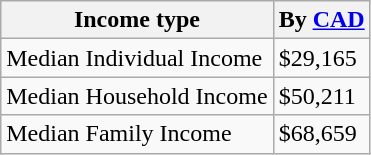<table class="wikitable">
<tr>
<th>Income type</th>
<th>By <a href='#'>CAD</a></th>
</tr>
<tr>
<td>Median Individual Income</td>
<td>$29,165</td>
</tr>
<tr>
<td>Median Household Income</td>
<td>$50,211</td>
</tr>
<tr>
<td>Median Family Income</td>
<td>$68,659</td>
</tr>
</table>
